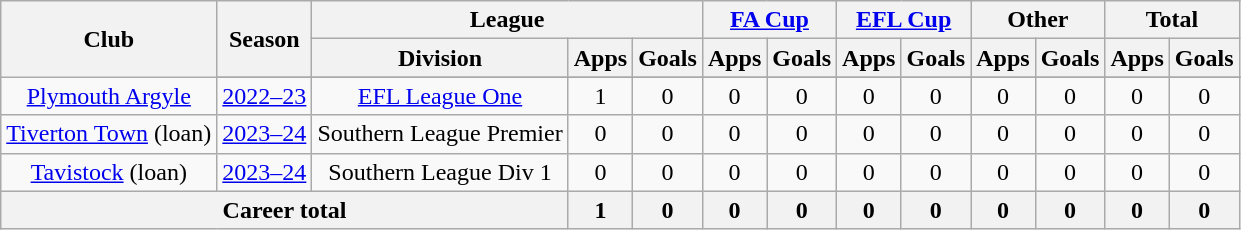<table class="wikitable" style="text-align:center">
<tr>
<th rowspan="2">Club</th>
<th rowspan="2">Season</th>
<th colspan="3">League</th>
<th colspan="2"><a href='#'>FA Cup</a></th>
<th colspan="2"><a href='#'>EFL Cup</a></th>
<th colspan="2">Other</th>
<th colspan="2">Total</th>
</tr>
<tr>
<th>Division</th>
<th>Apps</th>
<th>Goals</th>
<th>Apps</th>
<th>Goals</th>
<th>Apps</th>
<th>Goals</th>
<th>Apps</th>
<th>Goals</th>
<th>Apps</th>
<th>Goals</th>
</tr>
<tr>
<td rowspan="2"><a href='#'>Plymouth Argyle</a></td>
</tr>
<tr>
<td><a href='#'>2022–23</a></td>
<td><a href='#'>EFL League One</a></td>
<td>1</td>
<td>0</td>
<td>0</td>
<td>0</td>
<td>0</td>
<td>0</td>
<td>0</td>
<td>0</td>
<td>0</td>
<td>0</td>
</tr>
<tr>
<td><a href='#'>Tiverton Town</a> (loan)</td>
<td><a href='#'>2023–24</a></td>
<td>Southern League Premier</td>
<td>0</td>
<td>0</td>
<td>0</td>
<td>0</td>
<td>0</td>
<td>0</td>
<td>0</td>
<td>0</td>
<td>0</td>
<td>0</td>
</tr>
<tr>
<td><a href='#'>Tavistock</a> (loan)</td>
<td><a href='#'>2023–24</a></td>
<td>Southern League Div 1</td>
<td>0</td>
<td>0</td>
<td>0</td>
<td>0</td>
<td>0</td>
<td>0</td>
<td>0</td>
<td>0</td>
<td>0</td>
<td>0</td>
</tr>
<tr>
<th colspan="3">Career total</th>
<th>1</th>
<th>0</th>
<th>0</th>
<th>0</th>
<th>0</th>
<th>0</th>
<th>0</th>
<th>0</th>
<th>0</th>
<th>0</th>
</tr>
</table>
